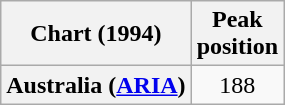<table class="wikitable plainrowheaders" style="text-align:center">
<tr>
<th scope="col">Chart (1994)</th>
<th scope="col">Peak<br>position</th>
</tr>
<tr>
<th scope="row">Australia (<a href='#'>ARIA</a>)</th>
<td>188</td>
</tr>
</table>
